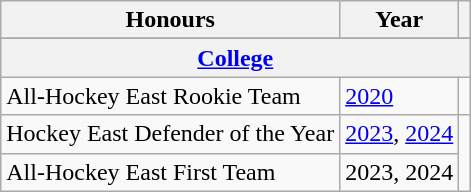<table class="wikitable">
<tr>
<th>Honours</th>
<th>Year</th>
<th></th>
</tr>
<tr>
</tr>
<tr>
<th colspan="3"><a href='#'>College</a></th>
</tr>
<tr>
<td>All-Hockey East Rookie Team</td>
<td><a href='#'>2020</a></td>
<td></td>
</tr>
<tr>
<td>Hockey East Defender of the Year</td>
<td><a href='#'>2023</a>, <a href='#'>2024</a></td>
<td rowspan=2><br></td>
</tr>
<tr>
<td>All-Hockey East First Team</td>
<td>2023, 2024</td>
</tr>
</table>
